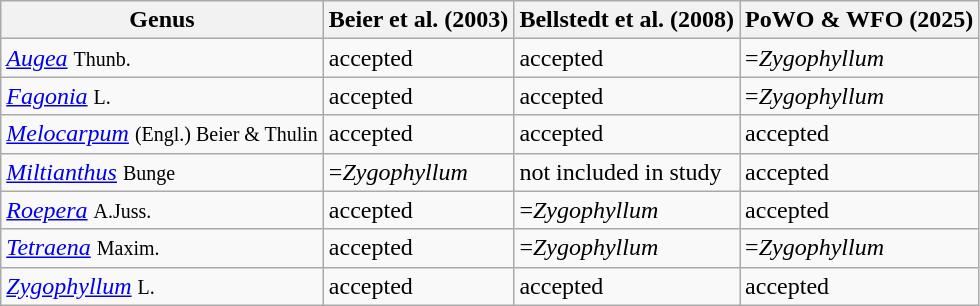<table class="wikitable">
<tr>
<th>Genus</th>
<th>Beier et al. (2003)</th>
<th>Bellstedt et al. (2008)</th>
<th>PoWO & WFO (2025)</th>
</tr>
<tr>
<td><em><a href='#'>Augea</a></em> <small>Thunb.</small></td>
<td>accepted</td>
<td>accepted</td>
<td>=<em>Zygophyllum</em></td>
</tr>
<tr>
<td><em><a href='#'>Fagonia</a></em> <small>L.</small></td>
<td>accepted</td>
<td>accepted</td>
<td>=<em>Zygophyllum</em></td>
</tr>
<tr>
<td><em><a href='#'>Melocarpum</a></em> <small>(Engl.) Beier & Thulin</small></td>
<td>accepted</td>
<td>accepted</td>
<td>accepted</td>
</tr>
<tr>
<td><em><a href='#'>Miltianthus</a></em> <small>Bunge</small></td>
<td>=<em>Zygophyllum</em></td>
<td>not included in study</td>
<td>accepted</td>
</tr>
<tr>
<td><em><a href='#'>Roepera</a></em> <small>A.Juss.</small></td>
<td>accepted</td>
<td>=<em>Zygophyllum</em></td>
<td>accepted</td>
</tr>
<tr>
<td><em><a href='#'>Tetraena</a></em> <small>Maxim.</small></td>
<td>accepted</td>
<td>=<em>Zygophyllum</em></td>
<td>=<em>Zygophyllum</em></td>
</tr>
<tr>
<td><em><a href='#'>Zygophyllum</a></em> <small>L.</small></td>
<td>accepted</td>
<td>accepted</td>
<td>accepted</td>
</tr>
</table>
